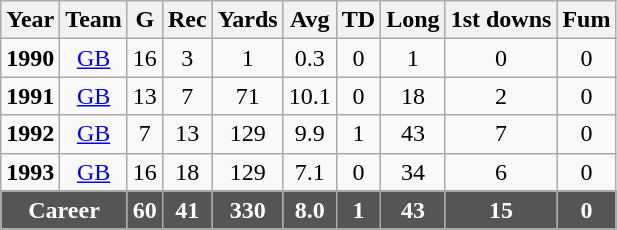<table class="wikitable sortable" style="text-align:center;">
<tr>
<th>Year</th>
<th>Team</th>
<th>G</th>
<th>Rec</th>
<th>Yards</th>
<th>Avg</th>
<th>TD</th>
<th>Long</th>
<th>1st downs</th>
<th>Fum</th>
</tr>
<tr>
<td><strong>1990</strong></td>
<td><a href='#'>GB</a></td>
<td>16</td>
<td>3</td>
<td>1</td>
<td>0.3</td>
<td>0</td>
<td>1</td>
<td>0</td>
<td>0</td>
</tr>
<tr>
<td><strong>1991</strong></td>
<td><a href='#'>GB</a></td>
<td>13</td>
<td>7</td>
<td>71</td>
<td>10.1</td>
<td>0</td>
<td>18</td>
<td>2</td>
<td>0</td>
</tr>
<tr>
<td><strong>1992</strong></td>
<td><a href='#'>GB</a></td>
<td>7</td>
<td>13</td>
<td>129</td>
<td>9.9</td>
<td>1</td>
<td>43</td>
<td>7</td>
<td>0</td>
</tr>
<tr>
<td><strong>1993</strong></td>
<td><a href='#'>GB</a></td>
<td>16</td>
<td>18</td>
<td>129</td>
<td>7.1</td>
<td>0</td>
<td>34</td>
<td>6</td>
<td>0</td>
</tr>
<tr style="background:#555555;font-weight:bold;color:white;">
<td colspan=2>Career</td>
<td>60</td>
<td>41</td>
<td>330</td>
<td>8.0</td>
<td>1</td>
<td>43</td>
<td>15</td>
<td>0</td>
</tr>
<tr>
</tr>
</table>
